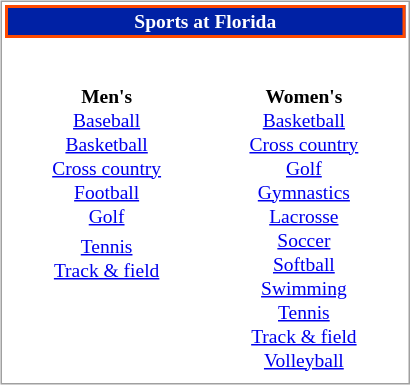<table style="float:right; margin:0.5em 0 0.5em 0.5em; width:21em; border:1px solid #a0a0a0; text-align:center; line-height:12px; font-size:small;">
<tr style="text-align:center; line-height:16px; font-size:small;">
<td style="background:#0021A5; color:white; border: 2px solid #FF4A00"><strong>Sports at Florida</strong></td>
</tr>
<tr>
<td valign="top"><br><table style="width:100%; margin:auto;">
<tr>
<td style="width:50%; vertical-align:top;"><br><table style="margin:auto;">
<tr>
<td><strong>Men's</strong></td>
</tr>
<tr>
<td><a href='#'>Baseball</a></td>
</tr>
<tr>
<td><a href='#'>Basketball</a></td>
</tr>
<tr>
<td><a href='#'>Cross country</a></td>
</tr>
<tr>
<td><a href='#'>Football</a></td>
</tr>
<tr>
<td><a href='#'>Golf</a></td>
</tr>
<tr>
<td></td>
</tr>
<tr>
<td><a href='#'>Tennis</a></td>
</tr>
<tr>
<td><a href='#'>Track & field</a></td>
</tr>
</table>
</td>
<td style="width:50%;"><br><table style="margin:auto;">
<tr>
<td><strong>Women's</strong></td>
</tr>
<tr>
<td><a href='#'>Basketball</a></td>
</tr>
<tr>
<td><a href='#'>Cross country</a></td>
</tr>
<tr>
<td><a href='#'>Golf</a></td>
</tr>
<tr>
<td><a href='#'>Gymnastics</a></td>
</tr>
<tr>
<td><a href='#'>Lacrosse</a></td>
</tr>
<tr>
<td><a href='#'>Soccer</a></td>
</tr>
<tr>
<td><a href='#'>Softball</a></td>
</tr>
<tr>
<td><a href='#'>Swimming</a></td>
</tr>
<tr>
<td><a href='#'>Tennis</a></td>
</tr>
<tr>
<td><a href='#'>Track & field</a></td>
</tr>
<tr>
<td><a href='#'>Volleyball</a></td>
</tr>
</table>
</td>
</tr>
</table>
</td>
</tr>
</table>
